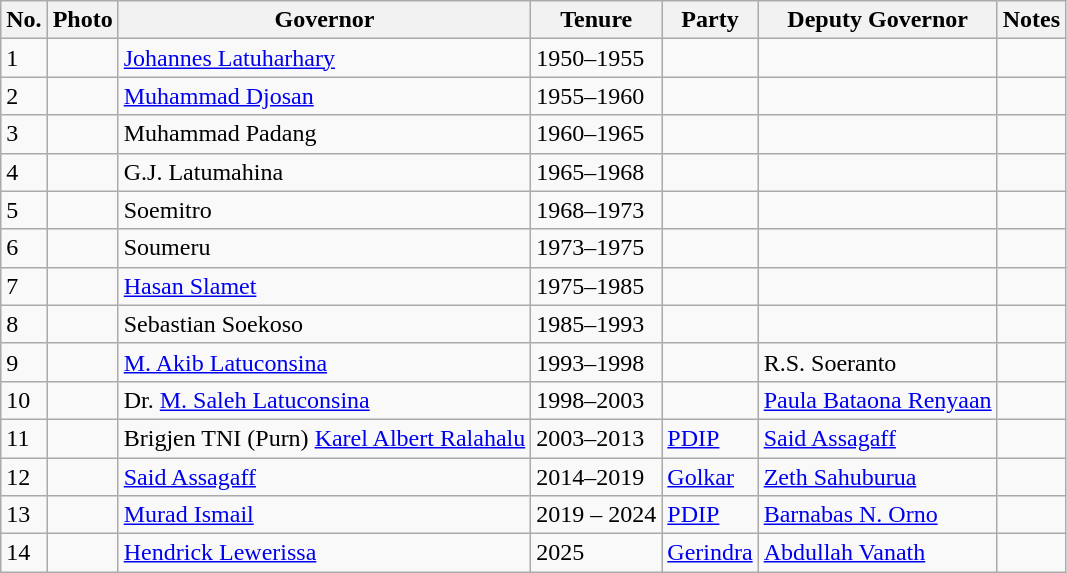<table class="wikitable">
<tr>
<th>No.</th>
<th>Photo</th>
<th>Governor</th>
<th>Tenure</th>
<th>Party</th>
<th>Deputy Governor</th>
<th>Notes</th>
</tr>
<tr>
<td>1</td>
<td></td>
<td><a href='#'>Johannes Latuharhary</a></td>
<td>1950–1955</td>
<td></td>
<td></td>
<td></td>
</tr>
<tr>
<td>2</td>
<td></td>
<td><a href='#'>Muhammad Djosan</a></td>
<td>1955–1960</td>
<td></td>
<td></td>
<td></td>
</tr>
<tr>
<td>3</td>
<td></td>
<td>Muhammad Padang</td>
<td>1960–1965</td>
<td></td>
<td></td>
<td></td>
</tr>
<tr>
<td>4</td>
<td></td>
<td>G.J. Latumahina</td>
<td>1965–1968</td>
<td></td>
<td></td>
<td></td>
</tr>
<tr>
<td>5</td>
<td></td>
<td>Soemitro</td>
<td>1968–1973</td>
<td></td>
<td></td>
<td></td>
</tr>
<tr>
<td>6</td>
<td></td>
<td>Soumeru</td>
<td>1973–1975</td>
<td></td>
<td></td>
<td></td>
</tr>
<tr>
<td>7</td>
<td></td>
<td><a href='#'>Hasan Slamet</a></td>
<td>1975–1985</td>
<td></td>
<td></td>
<td></td>
</tr>
<tr>
<td>8</td>
<td></td>
<td>Sebastian Soekoso</td>
<td>1985–1993</td>
<td></td>
<td></td>
<td></td>
</tr>
<tr>
<td>9</td>
<td></td>
<td><a href='#'>M. Akib Latuconsina</a></td>
<td>1993–1998</td>
<td></td>
<td>R.S. Soeranto</td>
<td></td>
</tr>
<tr>
<td>10</td>
<td></td>
<td>Dr. <a href='#'>M. Saleh Latuconsina</a></td>
<td>1998–2003</td>
<td></td>
<td><a href='#'>Paula Bataona Renyaan</a></td>
<td></td>
</tr>
<tr>
<td>11</td>
<td></td>
<td>Brigjen TNI (Purn) <a href='#'>Karel Albert Ralahalu</a></td>
<td>2003–2013</td>
<td><a href='#'>PDIP</a></td>
<td><a href='#'>Said Assagaff</a></td>
<td></td>
</tr>
<tr>
<td>12</td>
<td></td>
<td><a href='#'>Said Assagaff</a></td>
<td>2014–2019</td>
<td><a href='#'>Golkar</a></td>
<td><a href='#'>Zeth Sahuburua</a></td>
<td></td>
</tr>
<tr>
<td>13</td>
<td></td>
<td><a href='#'>Murad Ismail</a></td>
<td>2019 – 2024</td>
<td><a href='#'>PDIP</a></td>
<td><a href='#'>Barnabas N. Orno</a></td>
<td></td>
</tr>
<tr>
<td>14</td>
<td></td>
<td><a href='#'>Hendrick Lewerissa</a></td>
<td>2025</td>
<td><a href='#'>Gerindra</a></td>
<td><a href='#'>Abdullah Vanath</a></td>
<td></td>
</tr>
</table>
